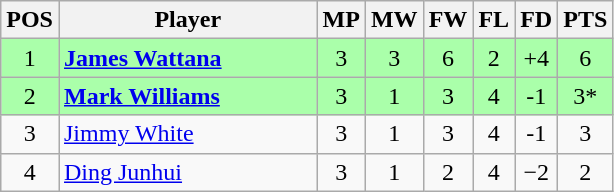<table class="wikitable" style="text-align: center;">
<tr>
<th width=20>POS</th>
<th width=165>Player</th>
<th width=20>MP</th>
<th width=20>MW</th>
<th width=20>FW</th>
<th width=20>FL</th>
<th width=20>FD</th>
<th width=20>PTS</th>
</tr>
<tr style="background:#aaffaa;">
<td>1</td>
<td style="text-align:left;"> <strong><a href='#'>James Wattana</a></strong></td>
<td>3</td>
<td>3</td>
<td>6</td>
<td>2</td>
<td>+4</td>
<td>6</td>
</tr>
<tr style="background:#aaffaa;">
<td>2</td>
<td style="text-align:left;"> <strong><a href='#'>Mark Williams</a></strong></td>
<td>3</td>
<td>1</td>
<td>3</td>
<td>4</td>
<td>-1</td>
<td>3*</td>
</tr>
<tr>
<td>3</td>
<td style="text-align:left;"> <a href='#'>Jimmy White</a></td>
<td>3</td>
<td>1</td>
<td>3</td>
<td>4</td>
<td>-1</td>
<td>3</td>
</tr>
<tr>
<td>4</td>
<td style="text-align:left;"> <a href='#'>Ding Junhui</a></td>
<td>3</td>
<td>1</td>
<td>2</td>
<td>4</td>
<td>−2</td>
<td>2</td>
</tr>
</table>
